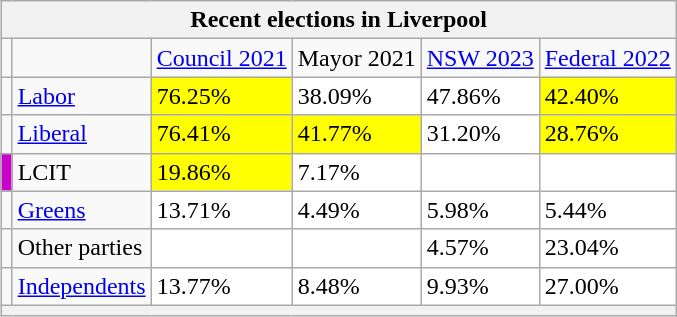<table class="wikitable" style="float:right; margin-left:1em">
<tr>
<th colspan=6>Recent elections in Liverpool</th>
</tr>
<tr>
<td></td>
<td></td>
<td><a href='#'>Council 2021</a></td>
<td>Mayor 2021</td>
<td><a href='#'>NSW 2023</a></td>
<td><a href='#'>Federal 2022</a></td>
</tr>
<tr>
<td></td>
<td><a href='#'>Labor</a></td>
<td bgcolor="ffff00">76.25%</td>
<td bgcolor="ffffff">38.09%</td>
<td bgcolor="ffffff">47.86%</td>
<td bgcolor="ffff00">42.40%</td>
</tr>
<tr>
<td></td>
<td><a href='#'>Liberal</a></td>
<td bgcolor="ffff00">76.41%</td>
<td bgcolor="ffff00">41.77%</td>
<td bgcolor="ffffff">31.20%</td>
<td bgcolor="ffff00">28.76%</td>
</tr>
<tr>
<td bgcolor=cc00cc></td>
<td>LCIT</td>
<td bgcolor="ffff00">19.86%</td>
<td bgcolor="ffffff">7.17%</td>
<td bgcolor="ffffff"></td>
<td bgcolor="ffffff"></td>
</tr>
<tr>
<td></td>
<td><a href='#'>Greens</a></td>
<td bgcolor="ffffff">13.71%</td>
<td bgcolor="ffffff">4.49%</td>
<td bgcolor="ffffff">5.98%</td>
<td bgcolor="ffffff">5.44%</td>
</tr>
<tr>
<td></td>
<td>Other parties</td>
<td bgcolor="ffffff"></td>
<td bgcolor="ffffff"></td>
<td bgcolor="ffffff">4.57%</td>
<td bgcolor="ffffff">23.04%</td>
</tr>
<tr>
<td></td>
<td><a href='#'>Independents</a></td>
<td bgcolor="ffffff">13.77%</td>
<td bgcolor="ffffff">8.48%</td>
<td bgcolor="ffffff">9.93%</td>
<td bgcolor="ffffff">27.00%</td>
</tr>
<tr>
<th colspan=6></th>
</tr>
</table>
